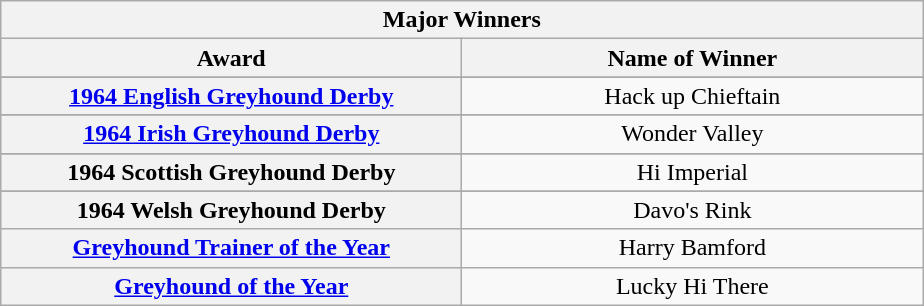<table class="wikitable">
<tr>
<th colspan="2">Major Winners</th>
</tr>
<tr>
<th width=300>Award</th>
<th width=300>Name of Winner</th>
</tr>
<tr>
</tr>
<tr align=center>
<th><a href='#'>1964 English Greyhound Derby</a></th>
<td>Hack up Chieftain </td>
</tr>
<tr>
</tr>
<tr align=center>
<th><a href='#'>1964 Irish Greyhound Derby</a></th>
<td>Wonder Valley </td>
</tr>
<tr>
</tr>
<tr align=center>
<th>1964 Scottish Greyhound Derby</th>
<td>Hi Imperial </td>
</tr>
<tr>
</tr>
<tr align=center>
<th>1964 Welsh Greyhound Derby</th>
<td>Davo's Rink </td>
</tr>
<tr align=center>
<th><a href='#'>Greyhound Trainer of the Year</a></th>
<td>Harry Bamford</td>
</tr>
<tr align=center>
<th><a href='#'>Greyhound of the Year</a></th>
<td>Lucky Hi There</td>
</tr>
</table>
